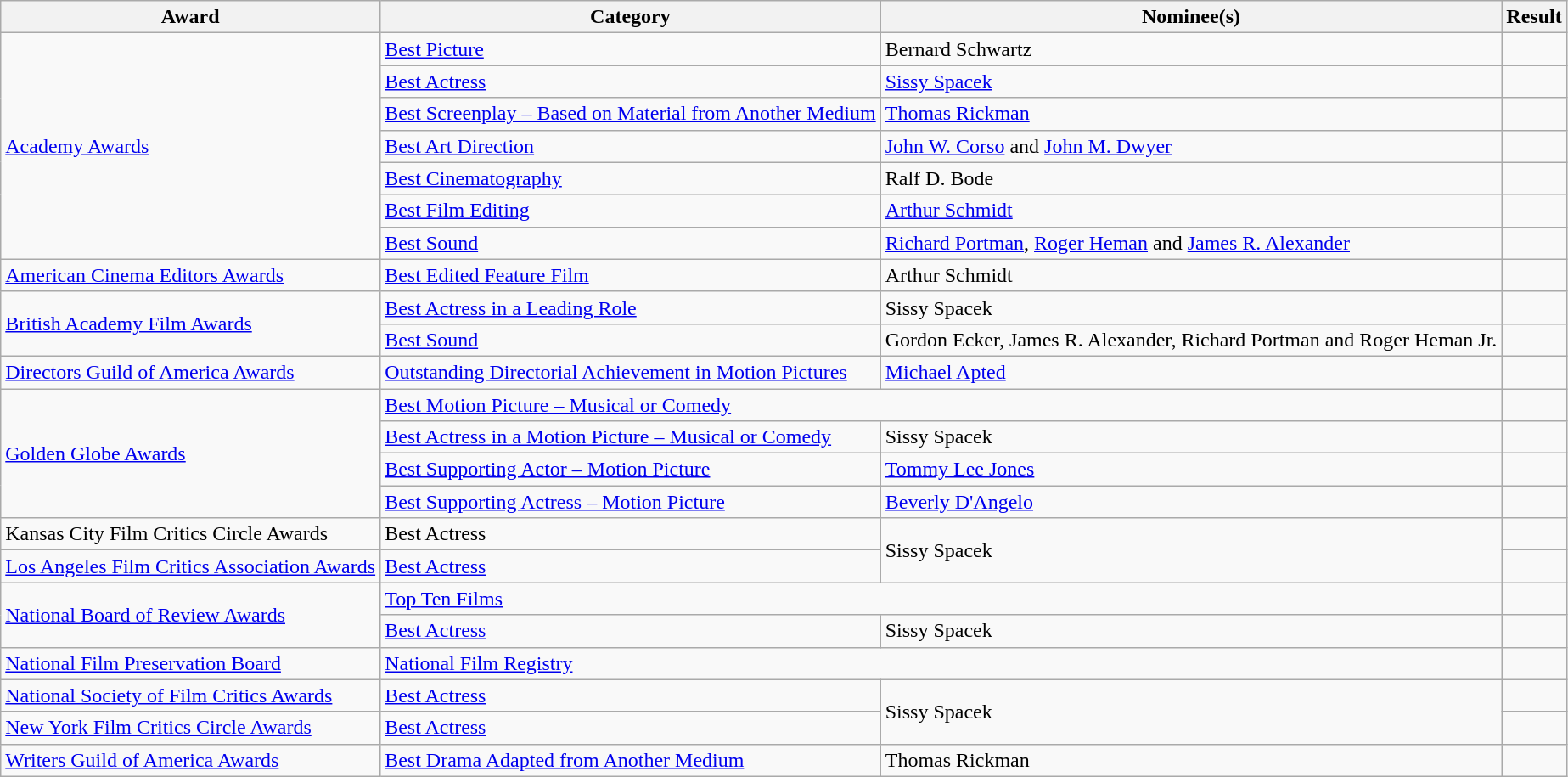<table class="wikitable plainrowheaders">
<tr>
<th>Award</th>
<th>Category</th>
<th>Nominee(s)</th>
<th>Result</th>
</tr>
<tr>
<td rowspan="7"><a href='#'>Academy Awards</a></td>
<td><a href='#'>Best Picture</a></td>
<td>Bernard Schwartz</td>
<td></td>
</tr>
<tr>
<td><a href='#'>Best Actress</a></td>
<td><a href='#'>Sissy Spacek</a></td>
<td></td>
</tr>
<tr>
<td><a href='#'>Best Screenplay – Based on Material from Another Medium</a></td>
<td><a href='#'>Thomas Rickman</a></td>
<td></td>
</tr>
<tr>
<td><a href='#'>Best Art Direction</a></td>
<td><a href='#'>John W. Corso</a> and <a href='#'>John M. Dwyer</a></td>
<td></td>
</tr>
<tr>
<td><a href='#'>Best Cinematography</a></td>
<td>Ralf D. Bode</td>
<td></td>
</tr>
<tr>
<td><a href='#'>Best Film Editing</a></td>
<td><a href='#'>Arthur Schmidt</a></td>
<td></td>
</tr>
<tr>
<td><a href='#'>Best Sound</a></td>
<td><a href='#'>Richard Portman</a>, <a href='#'>Roger Heman</a> and <a href='#'>James R. Alexander</a></td>
<td></td>
</tr>
<tr>
<td><a href='#'>American Cinema Editors Awards</a></td>
<td><a href='#'>Best Edited Feature Film</a></td>
<td>Arthur Schmidt</td>
<td></td>
</tr>
<tr>
<td rowspan="2"><a href='#'>British Academy Film Awards</a></td>
<td><a href='#'>Best Actress in a Leading Role</a></td>
<td>Sissy Spacek</td>
<td></td>
</tr>
<tr>
<td><a href='#'>Best Sound</a></td>
<td>Gordon Ecker, James R. Alexander, Richard Portman and Roger Heman Jr.</td>
<td></td>
</tr>
<tr>
<td><a href='#'>Directors Guild of America Awards</a></td>
<td><a href='#'>Outstanding Directorial Achievement in Motion Pictures</a></td>
<td><a href='#'>Michael Apted</a></td>
<td></td>
</tr>
<tr>
<td rowspan="4"><a href='#'>Golden Globe Awards</a></td>
<td colspan="2"><a href='#'>Best Motion Picture – Musical or Comedy</a></td>
<td></td>
</tr>
<tr>
<td><a href='#'>Best Actress in a Motion Picture – Musical or Comedy</a></td>
<td>Sissy Spacek</td>
<td></td>
</tr>
<tr>
<td><a href='#'>Best Supporting Actor – Motion Picture</a></td>
<td><a href='#'>Tommy Lee Jones</a></td>
<td></td>
</tr>
<tr>
<td><a href='#'>Best Supporting Actress – Motion Picture</a></td>
<td><a href='#'>Beverly D'Angelo</a></td>
<td></td>
</tr>
<tr>
<td>Kansas City Film Critics Circle Awards</td>
<td>Best Actress</td>
<td rowspan="2">Sissy Spacek</td>
<td></td>
</tr>
<tr>
<td><a href='#'>Los Angeles Film Critics Association Awards</a></td>
<td><a href='#'>Best Actress</a></td>
<td></td>
</tr>
<tr>
<td rowspan="2"><a href='#'>National Board of Review Awards</a></td>
<td colspan="2"><a href='#'>Top Ten Films</a></td>
<td></td>
</tr>
<tr>
<td><a href='#'>Best Actress</a></td>
<td>Sissy Spacek</td>
<td></td>
</tr>
<tr>
<td><a href='#'>National Film Preservation Board</a></td>
<td colspan="2"><a href='#'>National Film Registry</a></td>
<td></td>
</tr>
<tr>
<td><a href='#'>National Society of Film Critics Awards</a></td>
<td><a href='#'>Best Actress</a></td>
<td rowspan="2">Sissy Spacek</td>
<td></td>
</tr>
<tr>
<td><a href='#'>New York Film Critics Circle Awards</a></td>
<td><a href='#'>Best Actress</a></td>
<td></td>
</tr>
<tr>
<td><a href='#'>Writers Guild of America Awards</a></td>
<td><a href='#'>Best Drama Adapted from Another Medium</a></td>
<td>Thomas Rickman</td>
<td></td>
</tr>
</table>
